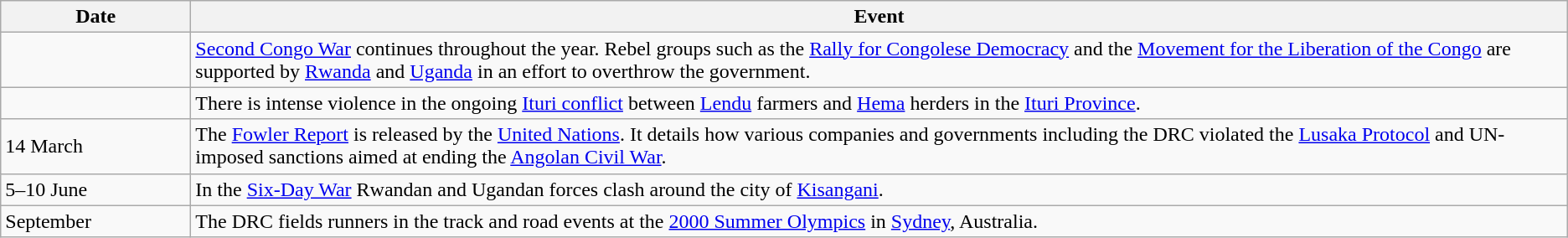<table class=wikitable>
<tr>
<th style="width:9em">Date</th>
<th>Event</th>
</tr>
<tr>
<td></td>
<td><a href='#'>Second Congo War</a> continues throughout the year. Rebel groups such as the <a href='#'>Rally for Congolese Democracy</a> and the <a href='#'>Movement for the Liberation of the Congo</a> are supported by <a href='#'>Rwanda</a> and <a href='#'>Uganda</a> in an effort to overthrow the government.</td>
</tr>
<tr>
<td></td>
<td>There is intense violence in the ongoing <a href='#'>Ituri conflict</a> between <a href='#'>Lendu</a> farmers and <a href='#'>Hema</a> herders in the <a href='#'>Ituri Province</a>.</td>
</tr>
<tr>
<td>14 March</td>
<td>The <a href='#'>Fowler Report</a> is released by the <a href='#'>United Nations</a>. It details how various companies and governments including the DRC violated the <a href='#'>Lusaka Protocol</a> and UN-imposed sanctions aimed at ending the <a href='#'>Angolan Civil War</a>.</td>
</tr>
<tr>
<td>5–10 June</td>
<td>In the <a href='#'>Six-Day War</a> Rwandan and Ugandan forces clash around the city of <a href='#'>Kisangani</a>.</td>
</tr>
<tr>
<td>September</td>
<td>The DRC fields runners in the track and road events at the <a href='#'>2000 Summer Olympics</a> in <a href='#'>Sydney</a>, Australia.</td>
</tr>
</table>
